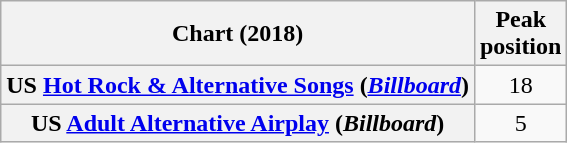<table class="wikitable sortable plainrowheaders">
<tr>
<th scope="col">Chart (2018)</th>
<th scope="col">Peak<br>position</th>
</tr>
<tr>
<th scope="row">US <a href='#'>Hot Rock & Alternative Songs</a> (<em><a href='#'>Billboard</a></em>)</th>
<td align="center">18</td>
</tr>
<tr>
<th scope="row">US <a href='#'>Adult Alternative Airplay</a> (<em>Billboard</em>)</th>
<td align="center">5</td>
</tr>
</table>
